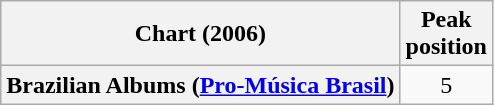<table class="wikitable plainrowheaders">
<tr>
<th scope="col">Chart (2006)</th>
<th scope="col">Peak<br> position</th>
</tr>
<tr>
<th scope="row">Brazilian Albums (<a href='#'>Pro-Música Brasil</a>)</th>
<td align="center">5</td>
</tr>
</table>
